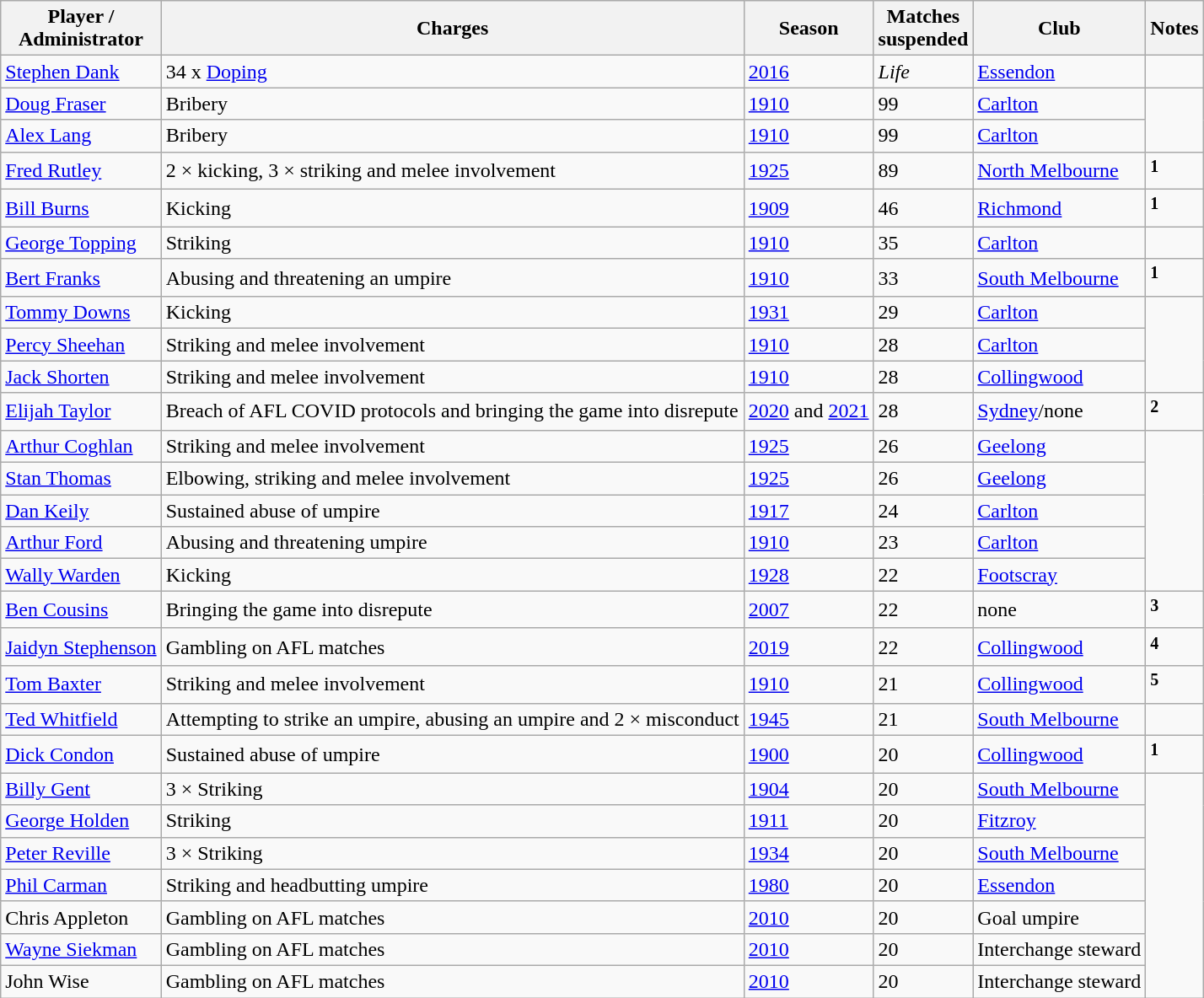<table class="wikitable sortable">
<tr>
<th>Player /<br>Administrator</th>
<th>Charges</th>
<th>Season</th>
<th>Matches<br>suspended</th>
<th>Club</th>
<th>Notes</th>
</tr>
<tr>
<td><a href='#'>Stephen Dank</a></td>
<td>34 x <a href='#'>Doping</a></td>
<td><a href='#'>2016</a></td>
<td><em>Life</em></td>
<td><a href='#'>Essendon</a></td>
<td></td>
</tr>
<tr>
<td><a href='#'>Doug Fraser</a></td>
<td>Bribery</td>
<td><a href='#'>1910</a></td>
<td>99</td>
<td><a href='#'>Carlton</a></td>
</tr>
<tr>
<td><a href='#'>Alex Lang</a></td>
<td>Bribery</td>
<td><a href='#'>1910</a></td>
<td>99</td>
<td><a href='#'>Carlton</a></td>
</tr>
<tr>
<td><a href='#'>Fred Rutley</a></td>
<td data-sort-value="Kicking">2 × kicking, 3 × striking and melee involvement</td>
<td><a href='#'>1925</a></td>
<td>89</td>
<td><a href='#'>North Melbourne</a></td>
<td><sup><strong>1</strong></sup></td>
</tr>
<tr>
<td><a href='#'>Bill Burns</a></td>
<td>Kicking</td>
<td><a href='#'>1909</a></td>
<td>46</td>
<td><a href='#'>Richmond</a></td>
<td><sup><strong>1</strong></sup></td>
</tr>
<tr>
<td><a href='#'>George Topping</a></td>
<td>Striking</td>
<td><a href='#'>1910</a></td>
<td>35</td>
<td><a href='#'>Carlton</a></td>
</tr>
<tr>
<td><a href='#'>Bert Franks</a></td>
<td>Abusing and threatening an umpire</td>
<td><a href='#'>1910</a></td>
<td data-sort-value="33">33</td>
<td><a href='#'>South Melbourne</a></td>
<td><sup><strong>1</strong></sup></td>
</tr>
<tr>
<td><a href='#'>Tommy Downs</a></td>
<td>Kicking</td>
<td><a href='#'>1931</a></td>
<td>29</td>
<td><a href='#'>Carlton</a></td>
</tr>
<tr>
<td><a href='#'>Percy Sheehan</a></td>
<td>Striking and melee involvement</td>
<td><a href='#'>1910</a></td>
<td>28</td>
<td><a href='#'>Carlton</a></td>
</tr>
<tr>
<td><a href='#'>Jack Shorten</a></td>
<td>Striking and melee involvement</td>
<td><a href='#'>1910</a></td>
<td>28</td>
<td><a href='#'>Collingwood</a></td>
</tr>
<tr>
<td><a href='#'>Elijah Taylor</a></td>
<td>Breach of AFL COVID protocols and bringing the game into disrepute</td>
<td><a href='#'>2020</a> and <a href='#'>2021</a></td>
<td>28</td>
<td><a href='#'>Sydney</a>/none</td>
<td><sup><strong>2</strong></sup></td>
</tr>
<tr>
<td><a href='#'>Arthur Coghlan</a></td>
<td>Striking and melee involvement</td>
<td><a href='#'>1925</a></td>
<td>26</td>
<td><a href='#'>Geelong</a></td>
</tr>
<tr>
<td><a href='#'>Stan Thomas</a></td>
<td>Elbowing, striking and melee involvement</td>
<td><a href='#'>1925</a></td>
<td>26</td>
<td><a href='#'>Geelong</a></td>
</tr>
<tr>
<td><a href='#'>Dan Keily</a></td>
<td>Sustained abuse of umpire</td>
<td><a href='#'>1917</a></td>
<td>24</td>
<td><a href='#'>Carlton</a></td>
</tr>
<tr>
<td><a href='#'>Arthur Ford</a></td>
<td>Abusing and threatening umpire</td>
<td><a href='#'>1910</a></td>
<td>23</td>
<td><a href='#'>Carlton</a></td>
</tr>
<tr>
<td><a href='#'>Wally Warden</a></td>
<td>Kicking</td>
<td><a href='#'>1928</a></td>
<td>22</td>
<td><a href='#'>Footscray</a></td>
</tr>
<tr>
<td><a href='#'>Ben Cousins</a></td>
<td>Bringing the game into disrepute</td>
<td><a href='#'>2007</a></td>
<td data-sort-value="22">22</td>
<td>none</td>
<td><sup><strong>3</strong></sup></td>
</tr>
<tr>
<td><a href='#'>Jaidyn Stephenson</a></td>
<td>Gambling on AFL matches</td>
<td><a href='#'>2019</a></td>
<td data-sort-value="22">22</td>
<td><a href='#'>Collingwood</a></td>
<td><sup><strong>4</strong></sup></td>
</tr>
<tr>
<td><a href='#'>Tom Baxter</a></td>
<td>Striking and melee involvement</td>
<td><a href='#'>1910</a></td>
<td>21</td>
<td><a href='#'>Collingwood</a></td>
<td><sup><strong>5</strong></sup></td>
</tr>
<tr>
<td><a href='#'>Ted Whitfield</a></td>
<td>Attempting to strike an umpire, abusing an umpire and 2 × misconduct</td>
<td><a href='#'>1945</a></td>
<td>21</td>
<td><a href='#'>South Melbourne</a></td>
</tr>
<tr>
<td><a href='#'>Dick Condon</a></td>
<td>Sustained abuse of umpire</td>
<td><a href='#'>1900</a></td>
<td>20</td>
<td><a href='#'>Collingwood</a></td>
<td><sup><strong>1</strong></sup></td>
</tr>
<tr>
<td><a href='#'>Billy Gent</a></td>
<td data-sort-value="Striking">3 × Striking</td>
<td><a href='#'>1904</a></td>
<td>20</td>
<td><a href='#'>South Melbourne</a></td>
</tr>
<tr>
<td><a href='#'>George Holden</a></td>
<td>Striking</td>
<td><a href='#'>1911</a></td>
<td>20</td>
<td><a href='#'>Fitzroy</a></td>
</tr>
<tr>
<td><a href='#'>Peter Reville</a></td>
<td data-sort-value="Striking">3 × Striking</td>
<td><a href='#'>1934</a></td>
<td>20</td>
<td><a href='#'>South Melbourne</a></td>
</tr>
<tr>
<td><a href='#'>Phil Carman</a></td>
<td>Striking and headbutting umpire</td>
<td><a href='#'>1980</a></td>
<td>20</td>
<td><a href='#'>Essendon</a></td>
</tr>
<tr>
<td>Chris Appleton</td>
<td>Gambling on AFL matches</td>
<td><a href='#'>2010</a></td>
<td>20</td>
<td>Goal umpire</td>
</tr>
<tr>
<td><a href='#'>Wayne Siekman</a></td>
<td>Gambling on AFL matches</td>
<td><a href='#'>2010</a></td>
<td>20</td>
<td>Interchange steward</td>
</tr>
<tr>
<td>John Wise</td>
<td>Gambling on AFL matches</td>
<td><a href='#'>2010</a></td>
<td>20</td>
<td>Interchange steward</td>
</tr>
</table>
